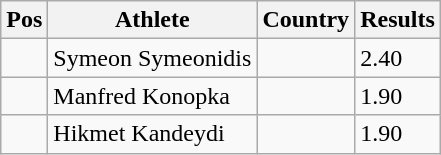<table class="wikitable">
<tr>
<th>Pos</th>
<th>Athlete</th>
<th>Country</th>
<th>Results</th>
</tr>
<tr>
<td align="center"></td>
<td>Symeon Symeonidis</td>
<td></td>
<td>2.40</td>
</tr>
<tr>
<td align="center"></td>
<td>Manfred Konopka</td>
<td></td>
<td>1.90</td>
</tr>
<tr>
<td align="center"></td>
<td>Hikmet Kandeydi</td>
<td></td>
<td>1.90</td>
</tr>
</table>
